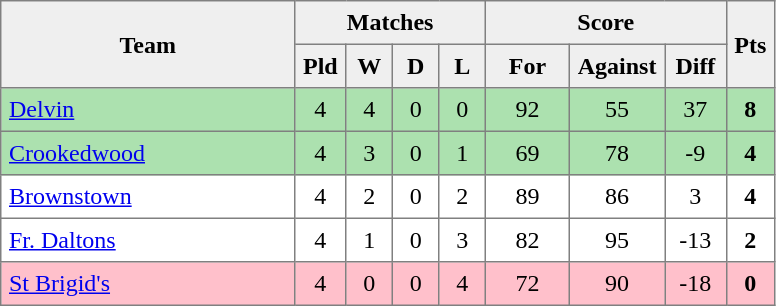<table style=border-collapse:collapse border=1 cellspacing=0 cellpadding=5>
<tr align=center bgcolor=#efefef>
<th rowspan=2 width=185>Team</th>
<th colspan=4>Matches</th>
<th colspan=3>Score</th>
<th rowspan=2width=20>Pts</th>
</tr>
<tr align=center bgcolor=#efefef>
<th width=20>Pld</th>
<th width=20>W</th>
<th width=20>D</th>
<th width=20>L</th>
<th width=45>For</th>
<th width=45>Against</th>
<th width=30>Diff</th>
</tr>
<tr align=center style="background:#ACE1AF;">
<td style="text-align:left;"> <a href='#'>Delvin</a></td>
<td>4</td>
<td>4</td>
<td>0</td>
<td>0</td>
<td>92</td>
<td>55</td>
<td>37</td>
<td><strong>8</strong></td>
</tr>
<tr align=center style="background:#ACE1AF;">
<td style="text-align:left;"> <a href='#'>Crookedwood</a></td>
<td>4</td>
<td>3</td>
<td>0</td>
<td>1</td>
<td>69</td>
<td>78</td>
<td>-9</td>
<td><strong>4</strong></td>
</tr>
<tr align=center>
<td style="text-align:left;"> <a href='#'>Brownstown</a></td>
<td>4</td>
<td>2</td>
<td>0</td>
<td>2</td>
<td>89</td>
<td>86</td>
<td>3</td>
<td><strong>4</strong></td>
</tr>
<tr align=center>
<td style="text-align:left;"> <a href='#'>Fr. Daltons</a></td>
<td>4</td>
<td>1</td>
<td>0</td>
<td>3</td>
<td>82</td>
<td>95</td>
<td>-13</td>
<td><strong>2</strong></td>
</tr>
<tr align=center style="background:#FFC0CB;">
<td style="text-align:left;"> <a href='#'>St Brigid's</a></td>
<td>4</td>
<td>0</td>
<td>0</td>
<td>4</td>
<td>72</td>
<td>90</td>
<td>-18</td>
<td><strong>0</strong></td>
</tr>
</table>
